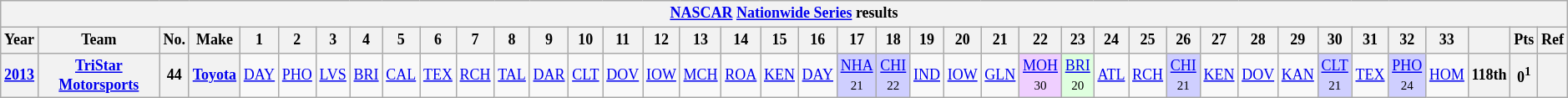<table class="wikitable" style="text-align:center; font-size:75%">
<tr>
<th colspan=42><a href='#'>NASCAR</a> <a href='#'>Nationwide Series</a> results</th>
</tr>
<tr>
<th>Year</th>
<th>Team</th>
<th>No.</th>
<th>Make</th>
<th>1</th>
<th>2</th>
<th>3</th>
<th>4</th>
<th>5</th>
<th>6</th>
<th>7</th>
<th>8</th>
<th>9</th>
<th>10</th>
<th>11</th>
<th>12</th>
<th>13</th>
<th>14</th>
<th>15</th>
<th>16</th>
<th>17</th>
<th>18</th>
<th>19</th>
<th>20</th>
<th>21</th>
<th>22</th>
<th>23</th>
<th>24</th>
<th>25</th>
<th>26</th>
<th>27</th>
<th>28</th>
<th>29</th>
<th>30</th>
<th>31</th>
<th>32</th>
<th>33</th>
<th></th>
<th>Pts</th>
<th>Ref</th>
</tr>
<tr>
<th><a href='#'>2013</a></th>
<th><a href='#'>TriStar Motorsports</a></th>
<th>44</th>
<th><a href='#'>Toyota</a></th>
<td><a href='#'>DAY</a></td>
<td><a href='#'>PHO</a></td>
<td><a href='#'>LVS</a></td>
<td><a href='#'>BRI</a></td>
<td><a href='#'>CAL</a></td>
<td><a href='#'>TEX</a></td>
<td><a href='#'>RCH</a></td>
<td><a href='#'>TAL</a></td>
<td><a href='#'>DAR</a></td>
<td><a href='#'>CLT</a></td>
<td><a href='#'>DOV</a></td>
<td><a href='#'>IOW</a></td>
<td><a href='#'>MCH</a></td>
<td><a href='#'>ROA</a></td>
<td><a href='#'>KEN</a></td>
<td><a href='#'>DAY</a></td>
<td style="background:#CFCFFF;"><a href='#'>NHA</a><br><small>21</small></td>
<td style="background:#CFCFFF;"><a href='#'>CHI</a><br><small>22</small></td>
<td><a href='#'>IND</a></td>
<td><a href='#'>IOW</a></td>
<td><a href='#'>GLN</a></td>
<td style="background:#EFCFFF;"><a href='#'>MOH</a><br><small>30</small></td>
<td style="background:#DFFFDF;"><a href='#'>BRI</a><br><small>20</small></td>
<td><a href='#'>ATL</a></td>
<td><a href='#'>RCH</a></td>
<td style="background:#CFCFFF;"><a href='#'>CHI</a><br><small>21</small></td>
<td><a href='#'>KEN</a></td>
<td><a href='#'>DOV</a></td>
<td><a href='#'>KAN</a></td>
<td style="background:#CFCFFF;"><a href='#'>CLT</a><br><small>21</small></td>
<td><a href='#'>TEX</a></td>
<td style="background:#CFCFFF;"><a href='#'>PHO</a><br><small>24</small></td>
<td><a href='#'>HOM</a></td>
<th>118th</th>
<th>0<sup>1</sup></th>
<th></th>
</tr>
</table>
